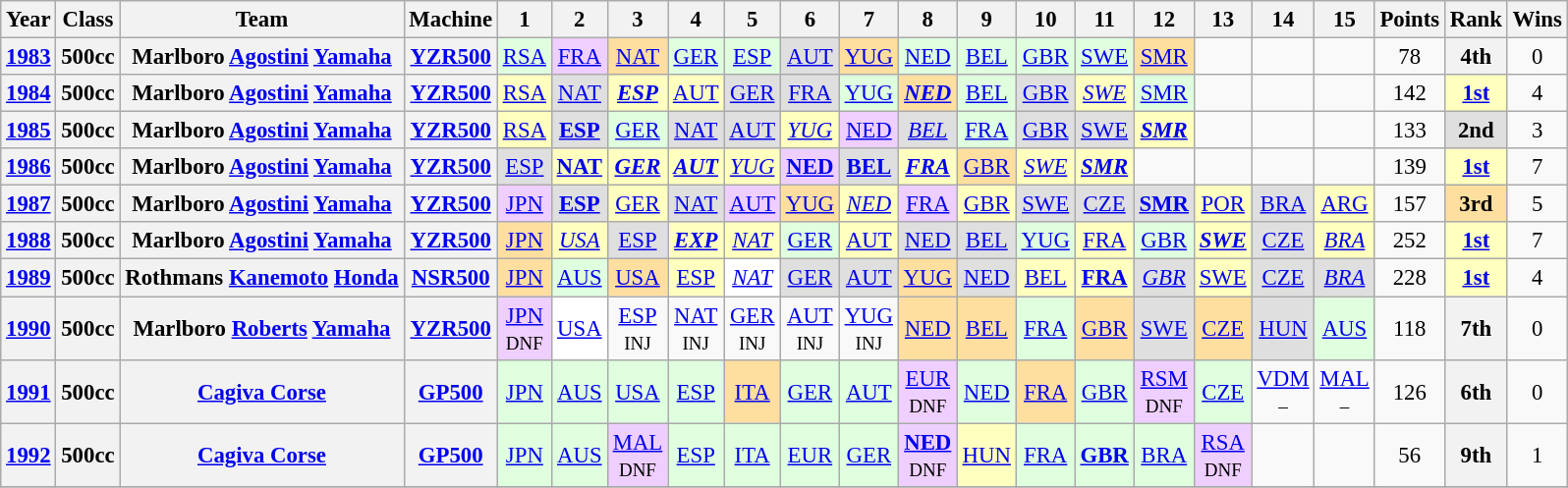<table class="wikitable" style="text-align:center; font-size:95%">
<tr>
<th>Year</th>
<th>Class</th>
<th>Team</th>
<th>Machine</th>
<th>1</th>
<th>2</th>
<th>3</th>
<th>4</th>
<th>5</th>
<th>6</th>
<th>7</th>
<th>8</th>
<th>9</th>
<th>10</th>
<th>11</th>
<th>12</th>
<th>13</th>
<th>14</th>
<th>15</th>
<th>Points</th>
<th>Rank</th>
<th>Wins</th>
</tr>
<tr>
<th><a href='#'>1983</a></th>
<th>500cc</th>
<th>Marlboro <a href='#'>Agostini</a> <a href='#'>Yamaha</a></th>
<th><a href='#'>YZR500</a></th>
<td style="background:#DFFFDF;"><a href='#'>RSA</a><br></td>
<td style="background:#EFCFFF;"><a href='#'>FRA</a><br></td>
<td style="background:#FFDF9F;"><a href='#'>NAT</a><br></td>
<td style="background:#DFFFDF;"><a href='#'>GER</a><br></td>
<td style="background:#DFFFDF;"><a href='#'>ESP</a><br></td>
<td style="background:#DFDFDF;"><a href='#'>AUT</a><br></td>
<td style="background:#FFDF9F;"><a href='#'>YUG</a><br></td>
<td style="background:#DFFFDF;"><a href='#'>NED</a><br></td>
<td style="background:#DFFFDF;"><a href='#'>BEL</a><br></td>
<td style="background:#DFFFDF;"><a href='#'>GBR</a><br></td>
<td style="background:#DFFFDF;"><a href='#'>SWE</a><br></td>
<td style="background:#FFDF9F;"><a href='#'>SMR</a><br></td>
<td></td>
<td></td>
<td></td>
<td>78</td>
<th>4th</th>
<td>0</td>
</tr>
<tr>
<th><a href='#'>1984</a></th>
<th>500cc</th>
<th>Marlboro <a href='#'>Agostini</a> <a href='#'>Yamaha</a></th>
<th><a href='#'>YZR500</a></th>
<td style="background:#FFFFBF;"><a href='#'>RSA</a><br></td>
<td style="background:#DFDFDF;"><a href='#'>NAT</a><br></td>
<td style="background:#FFFFBF;"><strong><em><a href='#'>ESP</a></em></strong><br></td>
<td style="background:#FFFFBF;"><a href='#'>AUT</a><br></td>
<td style="background:#DFDFDF;"><a href='#'>GER</a><br></td>
<td style="background:#DFDFDF;"><a href='#'>FRA</a><br></td>
<td style="background:#DFFFDF;"><a href='#'>YUG</a><br></td>
<td style="background:#FFDF9F;"><strong><em><a href='#'>NED</a></em></strong><br></td>
<td style="background:#DFFFDF;"><a href='#'>BEL</a><br></td>
<td style="background:#DFDFDF;"><a href='#'>GBR</a><br></td>
<td style="background:#FFFFBF;"><em><a href='#'>SWE</a></em><br></td>
<td style="background:#DFFFDF;"><a href='#'>SMR</a><br></td>
<td></td>
<td></td>
<td></td>
<td>142</td>
<td style="background:#FFFFBF;"><strong><a href='#'>1st</a></strong></td>
<td>4</td>
</tr>
<tr>
<th><a href='#'>1985</a></th>
<th>500cc</th>
<th>Marlboro <a href='#'>Agostini</a> <a href='#'>Yamaha</a></th>
<th><a href='#'>YZR500</a></th>
<td style="background:#FFFFBF;"><a href='#'>RSA</a><br></td>
<td style="background:#DFDFDF;"><strong><a href='#'>ESP</a></strong><br></td>
<td style="background:#DFFFDF;"><a href='#'>GER</a><br></td>
<td style="background:#DFDFDF;"><a href='#'>NAT</a><br></td>
<td style="background:#DFDFDF;"><a href='#'>AUT</a><br></td>
<td style="background:#FFFFBF;"><em><a href='#'>YUG</a></em><br></td>
<td style="background:#EFCFFF;"><a href='#'>NED</a><br></td>
<td style="background:#DFDFDF;"><em><a href='#'>BEL</a></em><br></td>
<td style="background:#DFFFDF;"><a href='#'>FRA</a><br></td>
<td style="background:#DFDFDF;"><a href='#'>GBR</a><br></td>
<td style="background:#DFDFDF;"><a href='#'>SWE</a><br></td>
<td style="background:#FFFFBF;"><strong><em><a href='#'>SMR</a></em></strong><br></td>
<td></td>
<td></td>
<td></td>
<td>133</td>
<td style="background:#DFDFDF;"><strong>2nd</strong></td>
<td>3</td>
</tr>
<tr>
<th><a href='#'>1986</a></th>
<th>500cc</th>
<th>Marlboro <a href='#'>Agostini</a> <a href='#'>Yamaha</a></th>
<th><a href='#'>YZR500</a></th>
<td style="background:#DFDFDF;"><a href='#'>ESP</a><br></td>
<td style="background:#FFFFBF;"><strong><a href='#'>NAT</a></strong><br></td>
<td style="background:#FFFFBF;"><strong><em><a href='#'>GER</a></em></strong><br></td>
<td style="background:#FFFFBF;"><strong><em><a href='#'>AUT</a></em></strong><br></td>
<td style="background:#FFFFBF;"><em><a href='#'>YUG</a></em><br></td>
<td style="background:#EFCFFF;"><strong><a href='#'>NED</a></strong><br></td>
<td style="background:#DFDFDF;"><strong><a href='#'>BEL</a></strong><br></td>
<td style="background:#FFFFBF;"><strong><em><a href='#'>FRA</a></em></strong><br></td>
<td style="background:#FFDF9F;"><a href='#'>GBR</a><br></td>
<td style="background:#FFFFBF;"><em><a href='#'>SWE</a></em><br></td>
<td style="background:#FFFFBF;"><strong><em><a href='#'>SMR</a></em></strong><br></td>
<td></td>
<td></td>
<td></td>
<td></td>
<td>139</td>
<td style="background:#FFFFBF;"><strong><a href='#'>1st</a></strong></td>
<td>7</td>
</tr>
<tr>
<th><a href='#'>1987</a></th>
<th>500cc</th>
<th>Marlboro <a href='#'>Agostini</a> <a href='#'>Yamaha</a></th>
<th><a href='#'>YZR500</a></th>
<td style="background:#EFCFFF;"><a href='#'>JPN</a><br></td>
<td style="background:#DFDFDF;"><strong><a href='#'>ESP</a></strong><br></td>
<td style="background:#FFFFBF;"><a href='#'>GER</a><br></td>
<td style="background:#DFDFDF;"><a href='#'>NAT</a><br></td>
<td style="background:#EFCFFF;"><a href='#'>AUT</a><br></td>
<td style="background:#FFDF9F;"><a href='#'>YUG</a><br></td>
<td style="background:#FFFFBF;"><em><a href='#'>NED</a></em><br></td>
<td style="background:#EFCFFF;"><a href='#'>FRA</a><br></td>
<td style="background:#FFFFBF;"><a href='#'>GBR</a><br></td>
<td style="background:#DFDFDF;"><a href='#'>SWE</a><br></td>
<td style="background:#DFDFDF;"><a href='#'>CZE</a><br></td>
<td style="background:#DFDFDF;"><strong><a href='#'>SMR</a></strong><br></td>
<td style="background:#FFFFBF;"><a href='#'>POR</a><br></td>
<td style="background:#DFDFDF;"><a href='#'>BRA</a><br></td>
<td style="background:#FFFFBF;"><a href='#'>ARG</a><br></td>
<td>157</td>
<td style="background:#FFDF9F;"><strong>3rd</strong></td>
<td>5</td>
</tr>
<tr>
<th><a href='#'>1988</a></th>
<th>500cc</th>
<th>Marlboro <a href='#'>Agostini</a> <a href='#'>Yamaha</a></th>
<th><a href='#'>YZR500</a></th>
<td style="background:#FFDF9F;"><a href='#'>JPN</a><br></td>
<td style="background:#FFFFBF;"><em><a href='#'>USA</a></em><br></td>
<td style="background:#DFDFDF;"><a href='#'>ESP</a><br></td>
<td style="background:#FFFFBF;"><strong><em><a href='#'>EXP</a></em></strong><br></td>
<td style="background:#FFFFBF;"><em><a href='#'>NAT</a></em><br></td>
<td style="background:#DFFFDF;"><a href='#'>GER</a><br></td>
<td style="background:#FFFFBF;"><a href='#'>AUT</a><br></td>
<td style="background:#DFDFDF;"><a href='#'>NED</a><br></td>
<td style="background:#DFDFDF;"><a href='#'>BEL</a><br></td>
<td style="background:#DFFFDF;"><a href='#'>YUG</a><br></td>
<td style="background:#FFFFBF;"><a href='#'>FRA</a><br></td>
<td style="background:#DFFFDF;"><a href='#'>GBR</a><br></td>
<td style="background:#FFFFBF;"><strong><em><a href='#'>SWE</a></em></strong><br></td>
<td style="background:#DFDFDF;"><a href='#'>CZE</a><br></td>
<td style="background:#FFFFBF;"><em><a href='#'>BRA</a></em><br></td>
<td>252</td>
<td style="background:#FFFFBF;"><strong><a href='#'>1st</a></strong></td>
<td>7</td>
</tr>
<tr>
<th><a href='#'>1989</a></th>
<th>500cc</th>
<th>Rothmans <a href='#'>Kanemoto</a> <a href='#'>Honda</a></th>
<th><a href='#'>NSR500</a></th>
<td style="background:#FFDF9F;"><a href='#'>JPN</a><br></td>
<td style="background:#DFFFDF;"><a href='#'>AUS</a><br></td>
<td style="background:#FFDF9F;"><a href='#'>USA</a><br></td>
<td style="background:#FFFFBF;"><a href='#'>ESP</a><br></td>
<td style="background:#ffffff;"><em><a href='#'>NAT</a></em><br></td>
<td style="background:#DFDFDF;"><a href='#'>GER</a><br></td>
<td style="background:#DFDFDF;"><a href='#'>AUT</a><br></td>
<td style="background:#FFDF9F;"><a href='#'>YUG</a><br></td>
<td style="background:#DFDFDF;"><a href='#'>NED</a><br></td>
<td style="background:#FFFFBF;"><a href='#'>BEL</a><br></td>
<td style="background:#FFFFBF;"><strong><a href='#'>FRA</a></strong><br></td>
<td style="background:#DFDFDF;"><em><a href='#'>GBR</a></em><br></td>
<td style="background:#FFFFBF;"><a href='#'>SWE</a><br></td>
<td style="background:#DFDFDF;"><a href='#'>CZE</a><br></td>
<td style="background:#DFDFDF;"><em><a href='#'>BRA</a></em><br></td>
<td>228</td>
<td style="background:#FFFFBF;"><strong><a href='#'>1st</a></strong></td>
<td>4</td>
</tr>
<tr>
<th><a href='#'>1990</a></th>
<th>500cc</th>
<th>Marlboro <a href='#'>Roberts</a> <a href='#'>Yamaha</a></th>
<th><a href='#'>YZR500</a></th>
<td style="background:#EFCFFF;"><a href='#'>JPN</a><br><small>DNF</small></td>
<td style="background:#ffffff;"><a href='#'>USA</a><br></td>
<td><a href='#'>ESP</a><br><small>INJ</small></td>
<td><a href='#'>NAT</a><br><small>INJ</small></td>
<td><a href='#'>GER</a><br><small>INJ</small></td>
<td><a href='#'>AUT</a><br><small>INJ</small></td>
<td><a href='#'>YUG</a><br><small>INJ</small></td>
<td style="background:#FFDF9F;"><a href='#'>NED</a><br></td>
<td style="background:#FFDF9F;"><a href='#'>BEL</a><br></td>
<td style="background:#DFFFDF;"><a href='#'>FRA</a><br></td>
<td style="background:#FFDF9F;"><a href='#'>GBR</a><br></td>
<td style="background:#DFDFDF;"><a href='#'>SWE</a><br></td>
<td style="background:#FFDF9F;"><a href='#'>CZE</a><br></td>
<td style="background:#DFDFDF;"><a href='#'>HUN</a><br></td>
<td style="background:#DFFFDF;"><a href='#'>AUS</a><br></td>
<td>118</td>
<th>7th</th>
<td>0</td>
</tr>
<tr>
<th><a href='#'>1991</a></th>
<th>500cc</th>
<th><a href='#'>Cagiva Corse</a></th>
<th><a href='#'>GP500</a></th>
<td style="background:#DFFFDF;"><a href='#'>JPN</a><br></td>
<td style="background:#DFFFDF;"><a href='#'>AUS</a><br></td>
<td style="background:#DFFFDF;"><a href='#'>USA</a><br></td>
<td style="background:#DFFFDF;"><a href='#'>ESP</a><br></td>
<td style="background:#FFDF9F;"><a href='#'>ITA</a><br></td>
<td style="background:#DFFFDF;"><a href='#'>GER</a><br></td>
<td style="background:#DFFFDF;"><a href='#'>AUT</a><br></td>
<td style="background:#EFCFFF;"><a href='#'>EUR</a><br><small>DNF</small></td>
<td style="background:#DFFFDF;"><a href='#'>NED</a><br></td>
<td style="background:#FFDF9F;"><a href='#'>FRA</a><br></td>
<td style="background:#DFFFDF;"><a href='#'>GBR</a><br></td>
<td style="background:#EFCFFF;"><a href='#'>RSM</a><br><small>DNF</small></td>
<td style="background:#DFFFDF;"><a href='#'>CZE</a><br></td>
<td><a href='#'>VDM</a><br><small>–</small></td>
<td><a href='#'>MAL</a><br><small>–</small></td>
<td>126</td>
<th>6th</th>
<td>0</td>
</tr>
<tr>
<th><a href='#'>1992</a></th>
<th>500cc</th>
<th><a href='#'>Cagiva Corse</a></th>
<th><a href='#'>GP500</a></th>
<td style="background:#DFFFDF;"><a href='#'>JPN</a><br></td>
<td style="background:#DFFFDF;"><a href='#'>AUS</a><br></td>
<td style="background:#EFCFFF;"><a href='#'>MAL</a><br><small>DNF</small></td>
<td style="background:#DFFFDF;"><a href='#'>ESP</a><br></td>
<td style="background:#DFFFDF;"><a href='#'>ITA</a><br></td>
<td style="background:#DFFFDF;"><a href='#'>EUR</a><br></td>
<td style="background:#DFFFDF;"><a href='#'>GER</a><br></td>
<td style="background:#EFCFFF;"><strong><a href='#'>NED</a></strong><br><small>DNF</small></td>
<td style="background:#FFFFBF;"><a href='#'>HUN</a><br></td>
<td style="background:#DFFFDF;"><a href='#'>FRA</a><br></td>
<td style="background:#DFFFDF;"><strong><a href='#'>GBR</a></strong><br></td>
<td style="background:#DFFFDF;"><a href='#'>BRA</a><br></td>
<td style="background:#EFCFFF;"><a href='#'>RSA</a><br><small>DNF</small></td>
<td></td>
<td></td>
<td>56</td>
<th>9th</th>
<td>1</td>
</tr>
<tr>
</tr>
</table>
